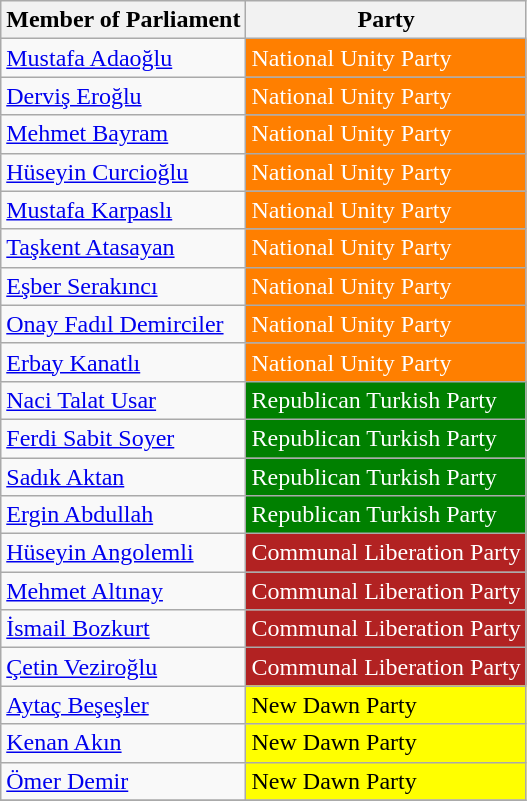<table class="wikitable">
<tr>
<th>Member of Parliament</th>
<th>Party</th>
</tr>
<tr>
<td><a href='#'>Mustafa Adaoğlu</a></td>
<td style="background:#FF7F00; color:white">National Unity Party</td>
</tr>
<tr>
<td><a href='#'>Derviş Eroğlu</a></td>
<td style="background:#FF7F00; color:white">National Unity Party</td>
</tr>
<tr>
<td><a href='#'>Mehmet Bayram</a></td>
<td style="background:#FF7F00; color:white">National Unity Party</td>
</tr>
<tr>
<td><a href='#'>Hüseyin Curcioğlu</a></td>
<td style="background:#FF7F00; color:white">National Unity Party</td>
</tr>
<tr>
<td><a href='#'>Mustafa Karpaslı</a></td>
<td style="background:#FF7F00; color:white">National Unity Party</td>
</tr>
<tr>
<td><a href='#'>Taşkent Atasayan</a></td>
<td style="background:#FF7F00; color:white">National Unity Party</td>
</tr>
<tr>
<td><a href='#'>Eşber Serakıncı</a></td>
<td style="background:#FF7F00; color:white">National Unity Party</td>
</tr>
<tr>
<td><a href='#'>Onay Fadıl Demirciler</a></td>
<td style="background:#FF7F00; color:white">National Unity Party</td>
</tr>
<tr>
<td><a href='#'>Erbay Kanatlı</a></td>
<td style="background:#FF7F00; color:white">National Unity Party</td>
</tr>
<tr>
<td><a href='#'>Naci Talat Usar</a></td>
<td style="background:#008000; color:white">Republican Turkish Party</td>
</tr>
<tr>
<td><a href='#'>Ferdi Sabit Soyer</a></td>
<td style="background:#008000; color:white">Republican Turkish Party</td>
</tr>
<tr>
<td><a href='#'>Sadık Aktan</a></td>
<td style="background:#008000; color:white">Republican Turkish Party</td>
</tr>
<tr>
<td><a href='#'>Ergin Abdullah</a></td>
<td style="background:#008000; color:white">Republican Turkish Party</td>
</tr>
<tr>
<td><a href='#'>Hüseyin Angolemli</a></td>
<td style="background:#B22222; color:white">Communal Liberation Party</td>
</tr>
<tr>
<td><a href='#'>Mehmet Altınay</a></td>
<td style="background:#B22222; color:white">Communal Liberation Party</td>
</tr>
<tr>
<td><a href='#'>İsmail Bozkurt</a></td>
<td style="background:#B22222; color:white">Communal Liberation Party</td>
</tr>
<tr>
<td><a href='#'>Çetin Veziroğlu</a></td>
<td style="background:#B22222; color:white">Communal Liberation Party</td>
</tr>
<tr>
<td><a href='#'>Aytaç Beşeşler</a></td>
<td style="background:#FFFF00; color:black">New Dawn Party</td>
</tr>
<tr>
<td><a href='#'>Kenan Akın</a></td>
<td style="background:#FFFF00; color:black">New Dawn Party</td>
</tr>
<tr>
<td><a href='#'>Ömer Demir</a></td>
<td style="background:#FFFF00; color:black">New Dawn Party</td>
</tr>
<tr>
</tr>
</table>
